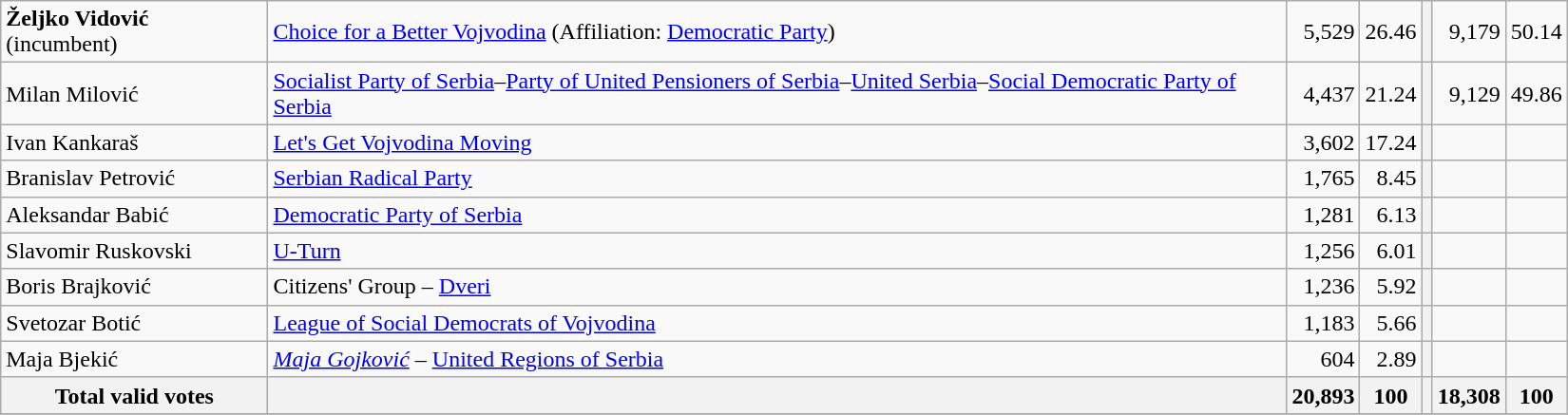<table style="width:1100px;" class="wikitable">
<tr>
<td align="left"><strong>Željko Vidović</strong> (incumbent)</td>
<td align="left"><a href='#'>Choice for a Better Vojvodina</a> (Affiliation: <a href='#'>Democratic Party</a>)</td>
<td align="right">5,529</td>
<td align="right">26.46</td>
<th align="left"></th>
<td align="right">9,179</td>
<td align="right">50.14</td>
</tr>
<tr>
<td align="left">Milan Milović</td>
<td align="left"><a href='#'>Socialist Party of Serbia</a>–<a href='#'>Party of United Pensioners of Serbia</a>–<a href='#'>United Serbia</a>–<a href='#'>Social Democratic Party of Serbia</a></td>
<td align="right">4,437</td>
<td align="right">21.24</td>
<th align="left"></th>
<td align="right">9,129</td>
<td align="right">49.86</td>
</tr>
<tr>
<td align="left">Ivan Kankaraš</td>
<td align="left"><a href='#'>Let's Get Vojvodina Moving</a></td>
<td align="right">3,602</td>
<td align="right">17.24</td>
<th align="left"></th>
<td align="right"></td>
<td align="right"></td>
</tr>
<tr>
<td align="left">Branislav Petrović</td>
<td align="left"><a href='#'>Serbian Radical Party</a></td>
<td align="right">1,765</td>
<td align="right">8.45</td>
<th align="left"></th>
<td align="right"></td>
<td align="right"></td>
</tr>
<tr>
<td align="left">Aleksandar Babić</td>
<td align="left"><a href='#'>Democratic Party of Serbia</a></td>
<td align="right">1,281</td>
<td align="right">6.13</td>
<th align="left"></th>
<td align="right"></td>
<td align="right"></td>
</tr>
<tr>
<td align="left">Slavomir Ruskovski</td>
<td align="left"><a href='#'>U-Turn</a></td>
<td align="right">1,256</td>
<td align="right">6.01</td>
<th align="left"></th>
<td align="right"></td>
<td align="right"></td>
</tr>
<tr>
<td align="left">Boris Brajković</td>
<td align="left">Citizens' Group – <a href='#'>Dveri</a></td>
<td align="right">1,236</td>
<td align="right">5.92</td>
<th align="left"></th>
<td align="right"></td>
<td align="right"></td>
</tr>
<tr>
<td align="left">Svetozar Botić</td>
<td align="left"><a href='#'>League of Social Democrats of Vojvodina</a></td>
<td align="right">1,183</td>
<td align="right">5.66</td>
<th align="left"></th>
<td align="right"></td>
<td align="right"></td>
</tr>
<tr>
<td align="left">Maja Bjekić</td>
<td align="left"><em><a href='#'>Maja Gojković</a></em> – <a href='#'>United Regions of Serbia</a></td>
<td align="right">604</td>
<td align="right">2.89</td>
<th align="left"></th>
<td align="right"></td>
<td align="right"></td>
</tr>
<tr>
<th align="left">Total valid votes</th>
<th align="left"></th>
<th align="right">20,893</th>
<th align="right">100</th>
<th align="left"></th>
<th align="right">18,308</th>
<th align="right">100</th>
</tr>
<tr>
</tr>
</table>
